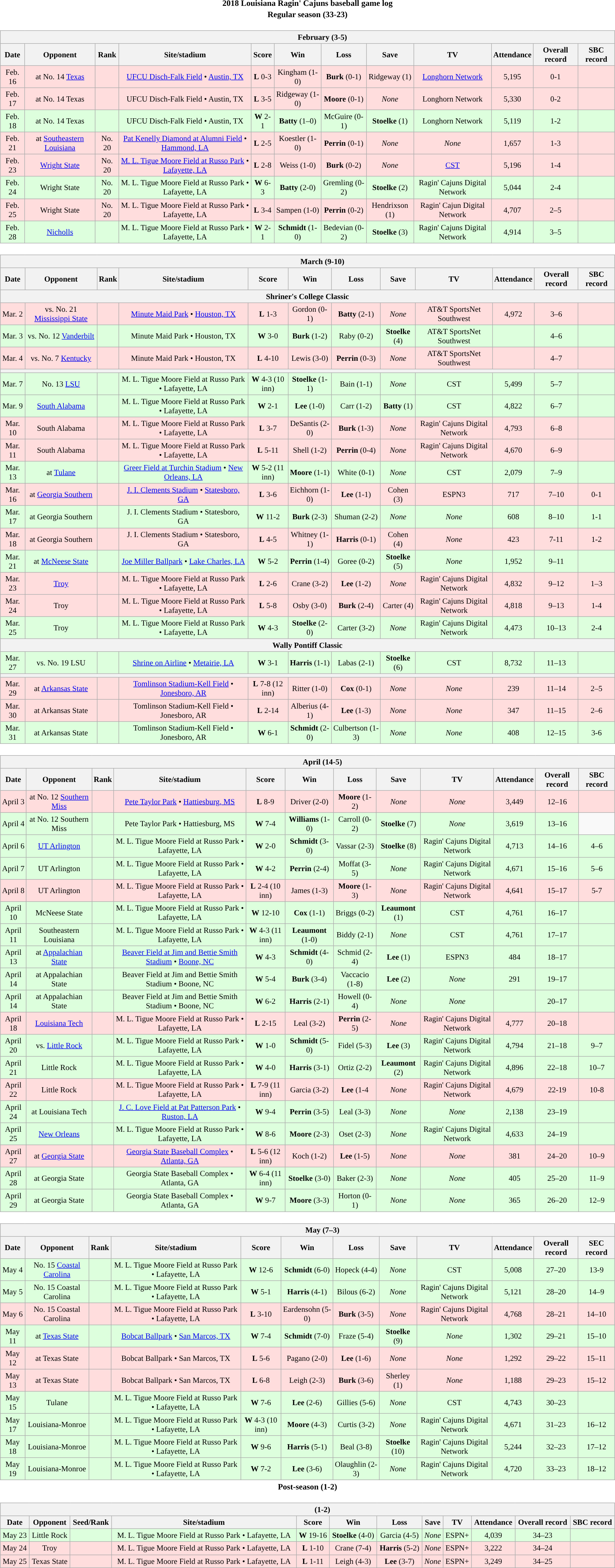<table class="toccolours" width=95% style="clear:both; margin:1.5em auto; text-align:center;">
<tr>
<th colspan=2>2018 Louisiana Ragin' Cajuns baseball game log</th>
</tr>
<tr>
<th colspan=2>Regular season (33-23)</th>
</tr>
<tr valign="top">
<td><br><table class="wikitable collapsible" style="margin:auto; width:100%; text-align:center; font-size:95%">
<tr>
<th colspan=12 style="padding-left:4em;">February (3-5)</th>
</tr>
<tr>
<th>Date</th>
<th>Opponent</th>
<th>Rank</th>
<th>Site/stadium</th>
<th>Score</th>
<th>Win</th>
<th>Loss</th>
<th>Save</th>
<th>TV</th>
<th>Attendance</th>
<th>Overall record</th>
<th>SBC record</th>
</tr>
<tr align="center" bgcolor=#ffdddd>
<td>Feb. 16</td>
<td>at No. 14 <a href='#'>Texas</a></td>
<td></td>
<td><a href='#'>UFCU Disch-Falk Field</a> • <a href='#'>Austin, TX</a></td>
<td><strong>L</strong> 0-3</td>
<td>Kingham (1-0)</td>
<td><strong>Burk</strong> (0-1)</td>
<td>Ridgeway (1)</td>
<td><a href='#'>Longhorn Network</a></td>
<td>5,195</td>
<td>0-1</td>
<td></td>
</tr>
<tr align="center" bgcolor=#ffdddd>
<td>Feb. 17</td>
<td>at No. 14 Texas</td>
<td></td>
<td>UFCU Disch-Falk Field • Austin, TX</td>
<td><strong>L</strong> 3-5</td>
<td>Ridgeway (1-0)</td>
<td><strong>Moore</strong> (0-1)</td>
<td><em>None</em></td>
<td>Longhorn Network</td>
<td>5,330</td>
<td>0-2</td>
<td></td>
</tr>
<tr align="center" bgcolor=#ddffdd>
<td>Feb. 18</td>
<td>at No. 14 Texas</td>
<td></td>
<td>UFCU Disch-Falk Field • Austin, TX</td>
<td><strong>W</strong> 2-1</td>
<td><strong>Batty</strong> (1–0)</td>
<td>McGuire (0-1)</td>
<td><strong>Stoelke</strong> (1)</td>
<td>Longhorn Network</td>
<td>5,119</td>
<td>1-2</td>
<td></td>
</tr>
<tr align="center" bgcolor=#ffdddd>
<td>Feb. 21</td>
<td>at <a href='#'>Southeastern Louisiana</a></td>
<td>No. 20</td>
<td><a href='#'>Pat Kenelly Diamond at Alumni Field</a> • <a href='#'>Hammond, LA</a></td>
<td><strong>L</strong> 2-5</td>
<td>Koestler (1-0)</td>
<td><strong>Perrin</strong> (0-1)</td>
<td><em>None</em></td>
<td><em>None</em></td>
<td>1,657</td>
<td>1-3</td>
<td></td>
</tr>
<tr align="center" bgcolor=#ffdddd>
<td>Feb. 23</td>
<td><a href='#'>Wright State</a></td>
<td>No. 20</td>
<td><a href='#'>M. L. Tigue Moore Field at Russo Park</a> • <a href='#'>Lafayette, LA</a></td>
<td><strong>L</strong> 2-8</td>
<td>Weiss (1-0)</td>
<td><strong>Burk</strong> (0-2)</td>
<td><em>None</em></td>
<td><a href='#'>CST</a></td>
<td>5,196</td>
<td>1-4</td>
<td></td>
</tr>
<tr align="center" bgcolor=#ddffdd>
<td>Feb. 24</td>
<td>Wright State</td>
<td>No. 20</td>
<td>M. L. Tigue Moore Field at Russo Park • Lafayette, LA</td>
<td><strong>W</strong> 6-3</td>
<td><strong>Batty</strong> (2-0)</td>
<td>Gremling (0-2)</td>
<td><strong>Stoelke</strong> (2)</td>
<td>Ragin' Cajuns Digital Network</td>
<td>5,044</td>
<td>2-4</td>
<td></td>
</tr>
<tr align="center" bgcolor=#ffdddd>
<td>Feb. 25</td>
<td>Wright State</td>
<td>No. 20</td>
<td>M. L. Tigue Moore Field at Russo Park • Lafayette, LA</td>
<td><strong>L</strong> 3-4</td>
<td>Sampen (1-0)</td>
<td><strong>Perrin</strong> (0-2)</td>
<td>Hendrixson (1)</td>
<td>Ragin' Cajun Digital Network</td>
<td>4,707</td>
<td>2–5</td>
<td></td>
</tr>
<tr align="center" bgcolor="ddffdd">
<td>Feb. 28</td>
<td><a href='#'>Nicholls</a></td>
<td></td>
<td>M. L. Tigue Moore Field at Russo Park • Lafayette, LA</td>
<td><strong>W</strong> 2-1</td>
<td><strong>Schmidt</strong> (1-0)</td>
<td>Bedevian (0-2)</td>
<td><strong>Stoelke</strong> (3)</td>
<td>Ragin' Cajuns Digital Network</td>
<td>4,914</td>
<td>3–5</td>
<td></td>
</tr>
</table>
</td>
</tr>
<tr>
<td><br><table class="wikitable collapsible " style="margin:auto; width:100%; text-align:center; font-size:95%">
<tr>
<th colspan=12 style="padding-left:4em;">March (9-10)</th>
</tr>
<tr>
<th>Date</th>
<th>Opponent</th>
<th>Rank</th>
<th>Site/stadium</th>
<th>Score</th>
<th>Win</th>
<th>Loss</th>
<th>Save</th>
<th>TV</th>
<th>Attendance</th>
<th>Overall record</th>
<th>SBC record</th>
</tr>
<tr>
<th colspan=12>Shriner's College Classic</th>
</tr>
<tr align="center" bgcolor=#ffdddd>
<td>Mar. 2</td>
<td>vs. No. 21 <a href='#'>Mississippi State</a></td>
<td></td>
<td><a href='#'>Minute Maid Park</a> • <a href='#'>Houston, TX</a></td>
<td><strong>L</strong> 1-3</td>
<td>Gordon (0-1)</td>
<td><strong>Batty</strong> (2-1)</td>
<td><em>None</em></td>
<td>AT&T SportsNet Southwest</td>
<td>4,972</td>
<td>3–6</td>
<td></td>
</tr>
<tr align="center" bgcolor=#ddffdd>
<td>Mar. 3</td>
<td>vs. No. 12 <a href='#'>Vanderbilt</a></td>
<td></td>
<td>Minute Maid Park • Houston, TX</td>
<td><strong>W</strong> 3-0</td>
<td><strong>Burk</strong> (1-2)</td>
<td>Raby (0-2)</td>
<td><strong>Stoelke</strong> (4)</td>
<td>AT&T SportsNet Southwest</td>
<td></td>
<td>4–6</td>
<td></td>
</tr>
<tr align="center" bgcolor=#ffdddd>
<td>Mar. 4</td>
<td>vs. No. 7 <a href='#'>Kentucky</a></td>
<td></td>
<td>Minute Maid Park • Houston, TX</td>
<td><strong>L</strong> 4-10</td>
<td>Lewis (3-0)</td>
<td><strong>Perrin</strong> (0-3)</td>
<td><em>None</em></td>
<td>AT&T SportsNet Southwest</td>
<td></td>
<td>4–7</td>
<td></td>
</tr>
<tr>
<th colspan=12></th>
</tr>
<tr align="center" bgcolor=#ddffdd>
<td>Mar. 7</td>
<td>No. 13 <a href='#'>LSU</a></td>
<td></td>
<td>M. L. Tigue Moore Field at Russo Park • Lafayette, LA</td>
<td><strong>W</strong> 4-3 (10 inn)</td>
<td><strong>Stoelke</strong> (1-1)</td>
<td>Bain (1-1)</td>
<td><em>None</em></td>
<td>CST</td>
<td>5,499</td>
<td>5–7</td>
<td></td>
</tr>
<tr align="center" bgcolor=#ddffdd>
<td>Mar. 9</td>
<td><a href='#'>South Alabama</a></td>
<td></td>
<td>M. L. Tigue Moore Field at Russo Park • Lafayette, LA</td>
<td><strong>W</strong> 2-1</td>
<td><strong>Lee</strong> (1-0)</td>
<td>Carr (1-2)</td>
<td><strong>Batty</strong> (1)</td>
<td>CST</td>
<td>4,822</td>
<td>6–7</td>
<td></td>
</tr>
<tr align="center" bgcolor=#ffdddd>
<td>Mar. 10</td>
<td>South Alabama</td>
<td></td>
<td>M. L. Tigue Moore Field at Russo Park • Lafayette, LA</td>
<td><strong>L</strong> 3-7</td>
<td>DeSantis (2-0)</td>
<td><strong>Burk</strong> (1-3)</td>
<td><em>None</em></td>
<td>Ragin' Cajuns Digital Network</td>
<td>4,793</td>
<td>6–8</td>
<td></td>
</tr>
<tr align="center" bgcolor=#ffdddd>
<td>Mar. 11</td>
<td>South Alabama</td>
<td></td>
<td>M. L. Tigue Moore Field at Russo Park • Lafayette, LA</td>
<td><strong>L</strong> 5-11</td>
<td>Shell (1-2)</td>
<td><strong>Perrin</strong> (0-4)</td>
<td><em>None</em></td>
<td>Ragin' Cajuns Digital Network</td>
<td>4,670</td>
<td>6–9</td>
<td></td>
</tr>
<tr align="center" bgcolor=#ddffdd>
<td>Mar. 13</td>
<td>at <a href='#'>Tulane</a></td>
<td></td>
<td><a href='#'>Greer Field at Turchin Stadium</a> • <a href='#'>New Orleans, LA</a></td>
<td><strong>W</strong> 5-2 (11 inn)</td>
<td><strong>Moore</strong> (1-1)</td>
<td>White (0-1)</td>
<td><em>None</em></td>
<td>CST</td>
<td>2,079</td>
<td>7–9</td>
<td></td>
</tr>
<tr align="center" bgcolor=#ffdddd>
<td>Mar. 16</td>
<td>at <a href='#'>Georgia Southern</a></td>
<td></td>
<td><a href='#'>J. I. Clements Stadium</a> • <a href='#'>Statesboro, GA</a></td>
<td><strong>L</strong> 3-6</td>
<td>Eichhorn (1-0)</td>
<td><strong>Lee</strong> (1-1)</td>
<td>Cohen (3)</td>
<td>ESPN3</td>
<td>717</td>
<td>7–10</td>
<td>0-1</td>
</tr>
<tr align="center" bgcolor=#ddffdd>
<td>Mar. 17</td>
<td>at Georgia Southern</td>
<td></td>
<td>J. I. Clements Stadium • Statesboro, GA</td>
<td><strong>W</strong> 11-2</td>
<td><strong>Burk</strong> (2-3)</td>
<td>Shuman (2-2)</td>
<td><em>None</em></td>
<td><em>None</em></td>
<td>608</td>
<td>8–10</td>
<td>1-1</td>
</tr>
<tr align="center" bgcolor=#ffdddd>
<td>Mar. 18</td>
<td>at Georgia Southern</td>
<td></td>
<td>J. I. Clements Stadium • Statesboro, GA</td>
<td><strong>L</strong> 4-5</td>
<td>Whitney (1-1)</td>
<td><strong>Harris</strong> (0-1)</td>
<td>Cohen (4)</td>
<td><em>None</em></td>
<td>423</td>
<td>7-11</td>
<td>1-2</td>
</tr>
<tr align="center" bgcolor=#ddffdd>
<td>Mar. 21</td>
<td>at <a href='#'>McNeese State</a></td>
<td></td>
<td><a href='#'>Joe Miller Ballpark</a> • <a href='#'>Lake Charles, LA</a></td>
<td><strong>W</strong> 5-2</td>
<td><strong>Perrin</strong> (1-4)</td>
<td>Goree (0-2)</td>
<td><strong>Stoelke</strong> (5)</td>
<td><em>None</em></td>
<td>1,952</td>
<td>9–11</td>
<td></td>
</tr>
<tr align="center" bgcolor=#ffdddd>
<td>Mar. 23</td>
<td><a href='#'>Troy</a></td>
<td></td>
<td>M. L. Tigue Moore Field at Russo Park • Lafayette, LA</td>
<td><strong>L</strong> 2-6</td>
<td>Crane (3-2)</td>
<td><strong>Lee</strong> (1-2)</td>
<td><em>None</em></td>
<td>Ragin' Cajuns Digital Network</td>
<td>4,832</td>
<td>9–12</td>
<td>1–3</td>
</tr>
<tr align="center" bgcolor=#ffdddd>
<td>Mar. 24</td>
<td>Troy</td>
<td></td>
<td>M. L. Tigue Moore Field at Russo Park • Lafayette, LA</td>
<td><strong>L</strong> 5-8</td>
<td>Osby (3-0)</td>
<td><strong>Burk</strong> (2-4)</td>
<td>Carter (4)</td>
<td>Ragin' Cajuns Digital Network</td>
<td>4,818</td>
<td>9–13</td>
<td>1-4</td>
</tr>
<tr align="center" bgcolor=#ddffdd>
<td>Mar. 25</td>
<td>Troy</td>
<td></td>
<td>M. L. Tigue Moore Field at Russo Park • Lafayette, LA</td>
<td><strong>W</strong> 4-3</td>
<td><strong>Stoelke</strong> (2-0)</td>
<td>Carter (3-2)</td>
<td><em>None</em></td>
<td>Ragin' Cajuns Digital Network</td>
<td>4,473</td>
<td>10–13</td>
<td>2-4</td>
</tr>
<tr>
<th colspan=12>Wally Pontiff Classic</th>
</tr>
<tr align="center" bgcolor=#ddffdd>
<td>Mar. 27</td>
<td>vs. No. 19 LSU</td>
<td></td>
<td><a href='#'>Shrine on Airline</a> • <a href='#'>Metairie, LA</a></td>
<td><strong>W</strong> 3-1</td>
<td><strong>Harris</strong> (1-1)</td>
<td>Labas (2-1)</td>
<td><strong>Stoelke</strong> (6)</td>
<td>CST</td>
<td>8,732</td>
<td>11–13</td>
<td></td>
</tr>
<tr>
<th colspan=12></th>
</tr>
<tr align="center" bgcolor=#ffdddd>
<td>Mar. 29</td>
<td>at <a href='#'>Arkansas State</a></td>
<td></td>
<td><a href='#'>Tomlinson Stadium-Kell Field</a> • <a href='#'>Jonesboro, AR</a></td>
<td><strong>L</strong> 7-8 (12 inn)</td>
<td>Ritter (1-0)</td>
<td><strong>Cox</strong> (0-1)</td>
<td><em>None</em></td>
<td><em>None</em></td>
<td>239</td>
<td>11–14</td>
<td>2–5</td>
</tr>
<tr align="center" bgcolor=#ffdddd>
<td>Mar. 30</td>
<td>at Arkansas State</td>
<td></td>
<td>Tomlinson Stadium-Kell Field • Jonesboro, AR</td>
<td><strong>L</strong> 2-14</td>
<td>Alberius (4-1)</td>
<td><strong>Lee</strong> (1-3)</td>
<td><em>None</em></td>
<td><em>None</em></td>
<td>347</td>
<td>11–15</td>
<td>2–6</td>
</tr>
<tr align="center" bgcolor=#ddffdd>
<td>Mar. 31</td>
<td>at Arkansas State</td>
<td></td>
<td>Tomlinson Stadium-Kell Field • Jonesboro, AR</td>
<td><strong>W</strong> 6-1</td>
<td><strong>Schmidt</strong> (2-0)</td>
<td>Culbertson (1-3)</td>
<td><em>None</em></td>
<td><em>None</em></td>
<td>408</td>
<td>12–15</td>
<td>3-6</td>
</tr>
</table>
</td>
</tr>
<tr>
<td><br><table class="wikitable collapsible" style="margin:auto; width:100%; text-align:center; font-size:95%">
<tr>
<th colspan=12 style="padding-left:4em;">April (14-5)</th>
</tr>
<tr>
<th>Date</th>
<th>Opponent</th>
<th>Rank</th>
<th>Site/stadium</th>
<th>Score</th>
<th>Win</th>
<th>Loss</th>
<th>Save</th>
<th>TV</th>
<th>Attendance</th>
<th>Overall record</th>
<th>SBC record</th>
</tr>
<tr align="center" bgcolor=#ffdddd>
<td>April 3</td>
<td>at No. 12 <a href='#'>Southern Miss</a></td>
<td></td>
<td><a href='#'>Pete Taylor Park</a> • <a href='#'>Hattiesburg, MS</a></td>
<td><strong>L</strong> 8-9</td>
<td>Driver (2-0)</td>
<td><strong>Moore</strong> (1-2)</td>
<td><em>None</em></td>
<td><em>None</em></td>
<td>3,449</td>
<td>12–16</td>
<td></td>
</tr>
<tr align="center" bgcolor=#ddffdd>
<td>April 4</td>
<td>at No. 12 Southern Miss</td>
<td></td>
<td>Pete Taylor Park • Hattiesburg, MS</td>
<td><strong>W</strong> 7-4</td>
<td><strong>Williams</strong> (1-0)</td>
<td>Carroll (0-2)</td>
<td><strong>Stoelke</strong> (7)</td>
<td><em>None</em></td>
<td>3,619</td>
<td>13–16</td>
</tr>
<tr align="center" bgcolor=#ddffdd>
<td>April 6</td>
<td><a href='#'>UT Arlington</a></td>
<td></td>
<td>M. L. Tigue Moore Field at Russo Park • Lafayette, LA</td>
<td><strong>W</strong> 2-0</td>
<td><strong>Schmidt</strong> (3-0)</td>
<td>Vassar (2-3)</td>
<td><strong>Stoelke</strong> (8)</td>
<td>Ragin' Cajuns Digital Network</td>
<td>4,713</td>
<td>14–16</td>
<td>4–6</td>
</tr>
<tr align="center" bgcolor=#ddffdd>
<td>April 7</td>
<td>UT Arlington</td>
<td></td>
<td>M. L. Tigue Moore Field at Russo Park • Lafayette, LA</td>
<td><strong>W</strong> 4-2</td>
<td><strong>Perrin</strong> (2-4)</td>
<td>Moffat (3-5)</td>
<td><em>None</em></td>
<td>Ragin' Cajuns Digital Network</td>
<td>4,671</td>
<td>15–16</td>
<td>5–6</td>
</tr>
<tr align="center" bgcolor=#ffdddd>
<td>April 8</td>
<td>UT Arlington</td>
<td></td>
<td>M. L. Tigue Moore Field at Russo Park • Lafayette, LA</td>
<td><strong>L</strong> 2-4 (10 inn)</td>
<td>James (1-3)</td>
<td><strong>Moore</strong> (1-3)</td>
<td><em>None</em></td>
<td>Ragin' Cajuns Digital Network</td>
<td>4,641</td>
<td>15–17</td>
<td>5-7</td>
</tr>
<tr align="center" bgcolor=#ddffdd>
<td>April 10</td>
<td>McNeese State</td>
<td></td>
<td>M. L. Tigue Moore Field at Russo Park • Lafayette, LA</td>
<td><strong>W</strong> 12-10</td>
<td><strong>Cox</strong> (1-1)</td>
<td>Briggs (0-2)</td>
<td><strong>Leaumont</strong> (1)</td>
<td>CST</td>
<td>4,761</td>
<td>16–17</td>
<td></td>
</tr>
<tr align="center" bgcolor=#ddffdd>
<td>April 11</td>
<td>Southeastern Louisiana</td>
<td></td>
<td>M. L. Tigue Moore Field at Russo Park • Lafayette, LA</td>
<td><strong>W</strong> 4-3 (11 inn)</td>
<td><strong>Leaumont</strong> (1-0)</td>
<td>Biddy (2-1)</td>
<td><em>None</em></td>
<td>CST</td>
<td>4,761</td>
<td>17–17</td>
<td></td>
</tr>
<tr align="center" bgcolor=#ddffdd>
<td>April 13</td>
<td>at <a href='#'>Appalachian State</a></td>
<td></td>
<td><a href='#'>Beaver Field at Jim and Bettie Smith Stadium</a> • <a href='#'>Boone, NC</a></td>
<td><strong>W</strong> 4-3</td>
<td><strong>Schmidt</strong> (4-0)</td>
<td>Schmid (2-4)</td>
<td><strong>Lee</strong> (1)</td>
<td>ESPN3</td>
<td>484</td>
<td>18–17</td>
<td></td>
</tr>
<tr align="center" bgcolor=#ddffdd>
<td>April 14</td>
<td>at Appalachian State</td>
<td></td>
<td>Beaver Field at Jim and Bettie Smith Stadium • Boone, NC</td>
<td><strong>W</strong> 5-4</td>
<td><strong>Burk</strong> (3-4)</td>
<td>Vaccacio (1-8)</td>
<td><strong>Lee</strong> (2)</td>
<td><em>None</em></td>
<td>291</td>
<td>19–17</td>
<td></td>
</tr>
<tr align="center" bgcolor=#ddffdd>
<td>April 14</td>
<td>at Appalachian State</td>
<td></td>
<td>Beaver Field at Jim and Bettie Smith Stadium • Boone, NC</td>
<td><strong>W</strong> 6-2</td>
<td><strong>Harris</strong> (2-1)</td>
<td>Howell (0-4)</td>
<td><em>None</em></td>
<td><em>None</em></td>
<td></td>
<td>20–17</td>
<td></td>
</tr>
<tr align="center" bgcolor=#ffdddd>
<td>April 18</td>
<td><a href='#'>Louisiana Tech</a></td>
<td></td>
<td>M. L. Tigue Moore Field at Russo Park • Lafayette, LA</td>
<td><strong>L</strong> 2-15</td>
<td>Leal (3-2)</td>
<td><strong>Perrin</strong> (2-5)</td>
<td><em>None</em></td>
<td>Ragin' Cajuns Digital Network</td>
<td>4,777</td>
<td>20–18</td>
<td></td>
</tr>
<tr align="center" bgcolor=#ddffdd>
<td>April 20</td>
<td>vs. <a href='#'>Little Rock</a></td>
<td></td>
<td>M. L. Tigue Moore Field at Russo Park • Lafayette, LA</td>
<td><strong>W</strong> 1-0</td>
<td><strong>Schmidt</strong> (5-0)</td>
<td>Fidel (5-3)</td>
<td><strong>Lee</strong> (3)</td>
<td>Ragin' Cajuns Digital Network</td>
<td>4,794</td>
<td>21–18</td>
<td>9–7</td>
</tr>
<tr align="center" bgcolor=#ddffdd>
<td>April 21</td>
<td>Little Rock</td>
<td></td>
<td>M. L. Tigue Moore Field at Russo Park • Lafayette, LA</td>
<td><strong>W</strong> 4-0</td>
<td><strong>Harris</strong> (3-1)</td>
<td>Ortiz (2-2)</td>
<td><strong>Leaumont</strong> (2)</td>
<td>Ragin' Cajuns Digital Network</td>
<td>4,896</td>
<td>22–18</td>
<td>10–7</td>
</tr>
<tr align="center" bgcolor=#ffdddd>
<td>April 22</td>
<td>Little Rock</td>
<td></td>
<td>M. L. Tigue Moore Field at Russo Park • Lafayette, LA</td>
<td><strong>L</strong> 7-9 (11 inn)</td>
<td>Garcia (3-2)</td>
<td><strong>Lee</strong> (1-4</td>
<td><em>None</em></td>
<td>Ragin' Cajuns Digital Network</td>
<td>4,679</td>
<td>22-19</td>
<td>10-8</td>
</tr>
<tr align="center" bgcolor=#ddffdd>
<td>April 24</td>
<td>at Louisiana Tech</td>
<td></td>
<td><a href='#'>J. C. Love Field at Pat Patterson Park</a> • <a href='#'>Ruston, LA</a></td>
<td><strong>W</strong> 9-4</td>
<td><strong>Perrin</strong> (3-5)</td>
<td>Leal (3-3)</td>
<td><em>None</em></td>
<td><em>None</em></td>
<td>2,138</td>
<td>23–19</td>
<td></td>
</tr>
<tr align="center" bgcolor=#ddffdd>
<td>April 25</td>
<td><a href='#'>New Orleans</a></td>
<td></td>
<td>M. L. Tigue Moore Field at Russo Park • Lafayette, LA</td>
<td><strong>W</strong> 8-6</td>
<td><strong>Moore</strong> (2-3)</td>
<td>Oset (2-3)</td>
<td><em>None</em></td>
<td>Ragin' Cajuns Digital Network</td>
<td>4,633</td>
<td>24–19</td>
<td></td>
</tr>
<tr align="center" bgcolor=#ffdddd>
<td>April 27</td>
<td>at <a href='#'>Georgia State</a></td>
<td></td>
<td><a href='#'>Georgia State Baseball Complex</a> • <a href='#'>Atlanta, GA</a></td>
<td><strong>L</strong> 5-6 (12 inn)</td>
<td>Koch (1-2)</td>
<td><strong>Lee</strong> (1-5)</td>
<td><em>None</em></td>
<td><em>None</em></td>
<td>381</td>
<td>24–20</td>
<td>10–9</td>
</tr>
<tr align="center" bgcolor=#ddffdd>
<td>April 28</td>
<td>at Georgia State</td>
<td></td>
<td>Georgia State Baseball Complex • Atlanta, GA</td>
<td><strong>W</strong> 6-4 (11 inn)</td>
<td><strong>Stoelke</strong> (3-0)</td>
<td>Baker (2-3)</td>
<td><em>None</em></td>
<td><em>None</em></td>
<td>405</td>
<td>25–20</td>
<td>11–9</td>
</tr>
<tr align="center" bgcolor=#ddffdd>
<td>April 29</td>
<td>at Georgia State</td>
<td></td>
<td>Georgia State Baseball Complex • Atlanta, GA</td>
<td><strong>W</strong> 9-7</td>
<td><strong>Moore</strong> (3-3)</td>
<td>Horton (0-1)</td>
<td><em>None</em></td>
<td><em>None</em></td>
<td>365</td>
<td>26–20</td>
<td>12–9</td>
</tr>
</table>
</td>
</tr>
<tr>
<td><br><table class="wikitable collapsible" style="margin:auto; width:100%; text-align:center; font-size:95%">
<tr>
<th colspan=13 style="padding-left:4em;">May (7–3)</th>
</tr>
<tr>
<th>Date</th>
<th>Opponent</th>
<th>Rank</th>
<th>Site/stadium</th>
<th>Score</th>
<th>Win</th>
<th>Loss</th>
<th>Save</th>
<th>TV</th>
<th>Attendance</th>
<th>Overall record</th>
<th>SEC record</th>
</tr>
<tr align="center" bgcolor=#ddffdd>
<td>May 4</td>
<td>No. 15 <a href='#'>Coastal Carolina</a></td>
<td></td>
<td>M. L. Tigue Moore Field at Russo Park • Lafayette, LA</td>
<td><strong>W</strong> 12-6</td>
<td><strong>Schmidt</strong> (6-0)</td>
<td>Hopeck (4-4)</td>
<td><em>None</em></td>
<td>CST</td>
<td>5,008</td>
<td>27–20</td>
<td>13-9</td>
</tr>
<tr align="center" bgcolor=#ddffdd>
<td>May 5</td>
<td>No. 15 Coastal Carolina</td>
<td></td>
<td>M. L. Tigue Moore Field at Russo Park • Lafayette, LA</td>
<td><strong>W</strong> 5-1</td>
<td><strong>Harris</strong> (4-1)</td>
<td>Bilous (6-2)</td>
<td><em>None</em></td>
<td>Ragin' Cajuns Digital Network</td>
<td>5,121</td>
<td>28–20</td>
<td>14–9</td>
</tr>
<tr align="center" bgcolor=#ffdddd>
<td>May 6</td>
<td>No. 15 Coastal Carolina</td>
<td></td>
<td>M. L. Tigue Moore Field at Russo Park • Lafayette, LA</td>
<td><strong>L</strong> 3-10</td>
<td>Eardensohn (5-0)</td>
<td><strong>Burk</strong> (3-5)</td>
<td><em>None</em></td>
<td>Ragin' Cajuns Digital Network</td>
<td>4,768</td>
<td>28–21</td>
<td>14–10</td>
</tr>
<tr align="center" bgcolor=#ddffdd>
<td>May 11</td>
<td>at <a href='#'>Texas State</a></td>
<td></td>
<td><a href='#'>Bobcat Ballpark</a> • <a href='#'>San Marcos, TX</a></td>
<td><strong>W</strong> 7-4</td>
<td><strong>Schmidt</strong> (7-0)</td>
<td>Fraze (5-4)</td>
<td><strong>Stoelke</strong> (9)</td>
<td><em>None</em></td>
<td>1,302</td>
<td>29–21</td>
<td>15–10</td>
</tr>
<tr align="center" bgcolor=#ffdddd>
<td>May 12</td>
<td>at Texas State</td>
<td></td>
<td>Bobcat Ballpark • San Marcos, TX</td>
<td><strong>L</strong> 5-6</td>
<td>Pagano (2-0)</td>
<td><strong>Lee</strong> (1-6)</td>
<td><em>None</em></td>
<td><em>None</em></td>
<td>1,292</td>
<td>29–22</td>
<td>15–11</td>
</tr>
<tr align="center" bgcolor=#ffdddd>
<td>May 13</td>
<td>at Texas State</td>
<td></td>
<td>Bobcat Ballpark • San Marcos, TX</td>
<td><strong>L</strong> 6-8</td>
<td>Leigh (2-3)</td>
<td><strong>Burk</strong> (3-6)</td>
<td>Sherley (1)</td>
<td><em>None</em></td>
<td>1,188</td>
<td>29–23</td>
<td>15–12</td>
</tr>
<tr align="center" bgcolor=#ddffdd>
<td>May 15</td>
<td>Tulane</td>
<td></td>
<td>M. L. Tigue Moore Field at Russo Park • Lafayette, LA</td>
<td><strong>W</strong> 7-6</td>
<td><strong>Lee</strong> (2-6)</td>
<td>Gillies (5-6)</td>
<td><em>None</em></td>
<td>CST</td>
<td>4,743</td>
<td>30–23</td>
<td></td>
</tr>
<tr align="center" bgcolor=#ddffdd>
<td>May 17</td>
<td>Louisiana-Monroe</td>
<td></td>
<td>M. L. Tigue Moore Field at Russo Park • Lafayette, LA</td>
<td><strong>W</strong> 4-3 (10 inn)</td>
<td><strong>Moore</strong> (4-3)</td>
<td>Curtis (3-2)</td>
<td><em>None</em></td>
<td>Ragin' Cajuns Digital Network</td>
<td>4,671</td>
<td>31–23</td>
<td>16–12</td>
</tr>
<tr align="center" bgcolor=#ddffdd>
<td>May 18</td>
<td>Louisiana-Monroe</td>
<td></td>
<td>M. L. Tigue Moore Field at Russo Park • Lafayette, LA</td>
<td><strong>W</strong> 9-6</td>
<td><strong>Harris</strong> (5-1)</td>
<td>Beal (3-8)</td>
<td><strong>Stoelke</strong> (10)</td>
<td>Ragin' Cajuns Digital Network</td>
<td>5,244</td>
<td>32–23</td>
<td>17–12</td>
</tr>
<tr align="center" bgcolor=#ddffdd>
<td>May 19</td>
<td>Louisiana-Monroe</td>
<td></td>
<td>M. L. Tigue Moore Field at Russo Park • Lafayette, LA</td>
<td><strong>W</strong> 7-2</td>
<td><strong>Lee</strong> (3-6)</td>
<td>Olaughlin (2-3)</td>
<td><em>None</em></td>
<td>Ragin' Cajuns Digital Network</td>
<td>4,720</td>
<td>33–23</td>
<td>18–12</td>
</tr>
</table>
</td>
</tr>
<tr>
<th colspan=2>Post-season (1-2)</th>
</tr>
<tr>
<td><br><table class="wikitable collapsible" style="margin:auto; width:100%; text-align:center; font-size:95%">
<tr>
<th colspan=12 style="padding-left:4em;"> (1-2)</th>
</tr>
<tr>
<th>Date</th>
<th>Opponent</th>
<th>Seed/Rank</th>
<th>Site/stadium</th>
<th>Score</th>
<th>Win</th>
<th>Loss</th>
<th>Save</th>
<th>TV</th>
<th>Attendance</th>
<th>Overall record</th>
<th>SBC record</th>
</tr>
<tr align="center" bgcolor=#ddffdd>
<td>May 23</td>
<td>Little Rock</td>
<td></td>
<td>M. L. Tigue Moore Field at Russo Park • Lafayette, LA</td>
<td><strong>W</strong> 19-16</td>
<td><strong>Stoelke</strong> (4-0)</td>
<td>Garcia (4-5)</td>
<td><em>None</em></td>
<td>ESPN+</td>
<td>4,039</td>
<td>34–23</td>
<td></td>
</tr>
<tr align="center" bgcolor=#ffdddd>
<td>May 24</td>
<td>Troy</td>
<td></td>
<td>M. L. Tigue Moore Field at Russo Park • Lafayette, LA</td>
<td><strong>L</strong> 1-10</td>
<td>Crane (7-4)</td>
<td><strong>Harris</strong> (5-2)</td>
<td><em>None</em></td>
<td>ESPN+</td>
<td>3,222</td>
<td>34–24</td>
<td></td>
</tr>
<tr align="center" bgcolor=#ffdddd>
<td>May 25</td>
<td>Texas State</td>
<td></td>
<td>M. L. Tigue Moore Field at Russo Park • Lafayette, LA</td>
<td><strong>L</strong> 1-11</td>
<td>Leigh (4-3)</td>
<td><strong>Lee</strong> (3-7)</td>
<td><em>None</em></td>
<td>ESPN+</td>
<td>3,249</td>
<td>34–25</td>
<td></td>
</tr>
</table>
</td>
</tr>
</table>
